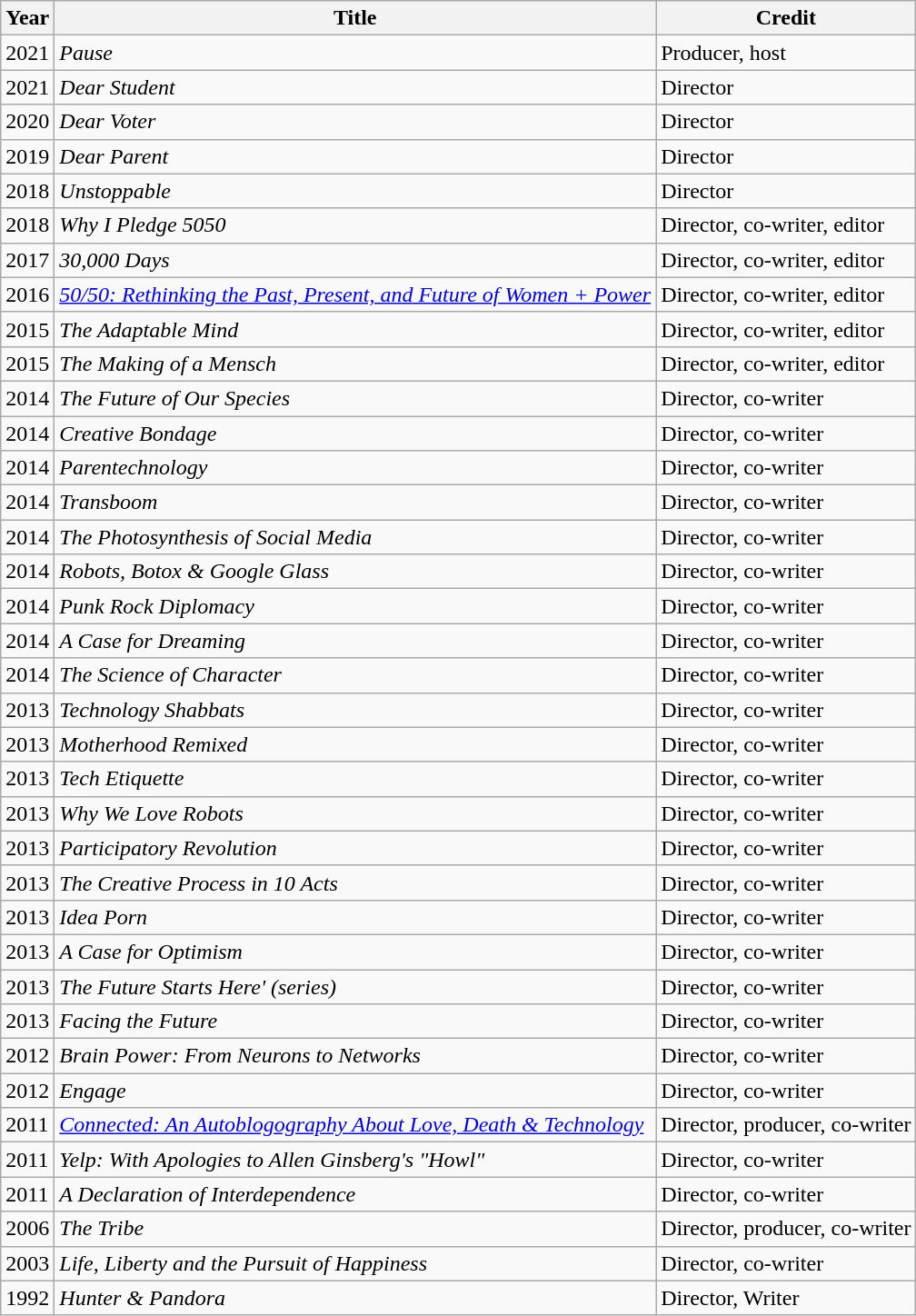<table class="wikitable">
<tr>
<th>Year</th>
<th>Title</th>
<th>Credit</th>
</tr>
<tr>
<td>2021</td>
<td><em>Pause</em></td>
<td>Producer, host</td>
</tr>
<tr>
<td>2021</td>
<td><em>Dear Student</em></td>
<td>Director</td>
</tr>
<tr>
<td>2020</td>
<td><em>Dear Voter</em></td>
<td>Director</td>
</tr>
<tr>
<td>2019</td>
<td><em>Dear Parent</em></td>
<td>Director</td>
</tr>
<tr>
<td>2018</td>
<td><em>Unstoppable</em></td>
<td>Director</td>
</tr>
<tr>
<td>2018</td>
<td><em>Why I Pledge 5050</em></td>
<td>Director, co-writer, editor</td>
</tr>
<tr>
<td>2017</td>
<td><em>30,000 Days</em></td>
<td>Director, co-writer, editor</td>
</tr>
<tr>
<td>2016</td>
<td><em><a href='#'>50/50: Rethinking the Past, Present, and Future of Women + Power</a></em></td>
<td>Director, co-writer, editor</td>
</tr>
<tr>
<td>2015</td>
<td><em>The Adaptable Mind</em></td>
<td>Director, co-writer, editor</td>
</tr>
<tr>
<td>2015</td>
<td><em>The Making of a Mensch</em></td>
<td>Director, co-writer, editor</td>
</tr>
<tr>
<td>2014</td>
<td><em>The Future of Our Species</em></td>
<td>Director, co-writer</td>
</tr>
<tr>
<td>2014</td>
<td><em>Creative Bondage</em></td>
<td>Director, co-writer</td>
</tr>
<tr>
<td>2014</td>
<td><em>Parentechnology</em></td>
<td>Director, co-writer</td>
</tr>
<tr>
<td>2014</td>
<td><em>Transboom</em></td>
<td>Director, co-writer</td>
</tr>
<tr>
<td>2014</td>
<td><em>The Photosynthesis of Social Media</em></td>
<td>Director, co-writer</td>
</tr>
<tr>
<td>2014</td>
<td><em>Robots, Botox & Google Glass</em></td>
<td>Director, co-writer</td>
</tr>
<tr>
<td>2014</td>
<td><em>Punk Rock Diplomacy</em></td>
<td>Director, co-writer</td>
</tr>
<tr>
<td>2014</td>
<td><em>A Case for Dreaming</em></td>
<td>Director, co-writer</td>
</tr>
<tr>
<td>2014</td>
<td><em>The Science of Character</em></td>
<td>Director, co-writer</td>
</tr>
<tr>
<td>2013</td>
<td><em>Technology Shabbats</em></td>
<td>Director, co-writer</td>
</tr>
<tr>
<td>2013</td>
<td><em>Motherhood Remixed</em></td>
<td>Director, co-writer</td>
</tr>
<tr>
<td>2013</td>
<td><em>Tech Etiquette</em></td>
<td>Director, co-writer</td>
</tr>
<tr>
<td>2013</td>
<td><em>Why We Love Robots</em></td>
<td>Director, co-writer</td>
</tr>
<tr>
<td>2013</td>
<td><em>Participatory Revolution</em></td>
<td>Director, co-writer</td>
</tr>
<tr>
<td>2013</td>
<td><em>The Creative Process in 10 Acts</em></td>
<td>Director, co-writer</td>
</tr>
<tr>
<td>2013</td>
<td><em>Idea Porn</em></td>
<td>Director, co-writer</td>
</tr>
<tr>
<td>2013</td>
<td><em>A Case for Optimism</em></td>
<td>Director, co-writer</td>
</tr>
<tr>
<td>2013</td>
<td><em>The Future Starts Here' (series)</em></td>
<td>Director, co-writer</td>
</tr>
<tr>
<td>2013</td>
<td><em>Facing the Future</em></td>
<td>Director, co-writer</td>
</tr>
<tr>
<td>2012</td>
<td><em>Brain Power: From Neurons to Networks</em></td>
<td>Director, co-writer</td>
</tr>
<tr>
<td>2012</td>
<td><em> Engage</em></td>
<td>Director, co-writer</td>
</tr>
<tr>
<td>2011</td>
<td><em><a href='#'>Connected: An Autoblogography About Love, Death & Technology</a></em></td>
<td>Director, producer, co-writer</td>
</tr>
<tr>
<td>2011</td>
<td><em>Yelp: With Apologies to Allen Ginsberg's "Howl"</em></td>
<td>Director, co-writer</td>
</tr>
<tr>
<td>2011</td>
<td><em>A Declaration of Interdependence</em></td>
<td>Director, co-writer</td>
</tr>
<tr>
<td>2006</td>
<td><em>The Tribe</em></td>
<td>Director, producer, co-writer</td>
</tr>
<tr>
<td>2003</td>
<td><em>Life, Liberty and the Pursuit of Happiness</em></td>
<td>Director, co-writer</td>
</tr>
<tr>
<td>1992</td>
<td><em>Hunter & Pandora</em></td>
<td>Director, Writer</td>
</tr>
</table>
